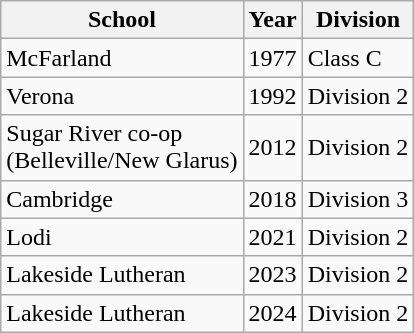<table class="wikitable">
<tr>
<th>School</th>
<th>Year</th>
<th>Division</th>
</tr>
<tr>
<td>McFarland</td>
<td>1977</td>
<td>Class C</td>
</tr>
<tr>
<td>Verona</td>
<td>1992</td>
<td>Division 2</td>
</tr>
<tr>
<td>Sugar River co-op<br>(Belleville/New Glarus)</td>
<td>2012</td>
<td>Division 2</td>
</tr>
<tr>
<td>Cambridge</td>
<td>2018</td>
<td>Division 3</td>
</tr>
<tr>
<td>Lodi</td>
<td>2021</td>
<td>Division 2</td>
</tr>
<tr>
<td>Lakeside Lutheran</td>
<td>2023</td>
<td>Division 2</td>
</tr>
<tr>
<td>Lakeside Lutheran</td>
<td>2024</td>
<td>Division 2</td>
</tr>
</table>
